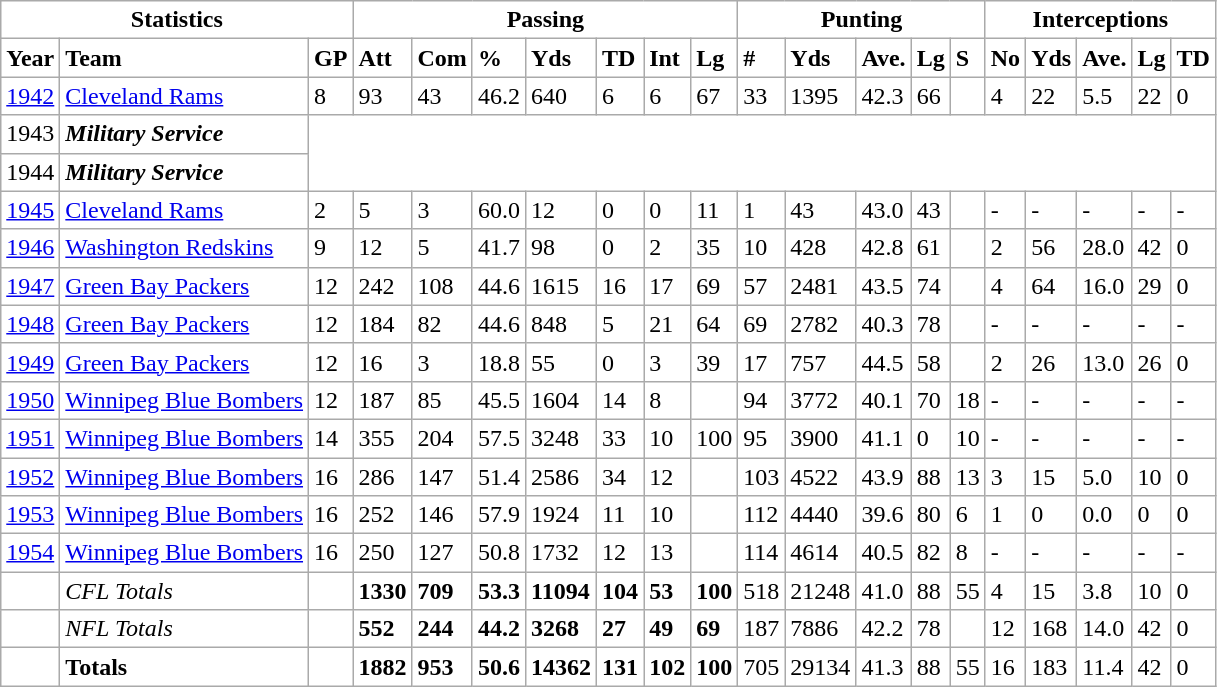<table class="wikitable" style="background: #FFFFFF;">
<tr>
<td colspan=3 align="center"><strong>Statistics</strong></td>
<td colspan=7 align="center"><strong>Passing</strong></td>
<td colspan=5 align="center"><strong>Punting</strong></td>
<td colspan=5 align="center"><strong>Interceptions</strong></td>
</tr>
<tr>
<td><strong>Year</strong></td>
<td><strong>Team</strong></td>
<td><strong>GP</strong></td>
<td><strong>Att</strong></td>
<td><strong>Com</strong></td>
<td><strong>%</strong></td>
<td><strong>Yds</strong></td>
<td><strong>TD</strong></td>
<td><strong>Int</strong></td>
<td><strong>Lg</strong></td>
<td><strong>#</strong></td>
<td><strong>Yds</strong></td>
<td><strong>Ave.</strong></td>
<td><strong>Lg</strong></td>
<td><strong>S</strong></td>
<td><strong>No</strong></td>
<td><strong>Yds</strong></td>
<td><strong>Ave.</strong></td>
<td><strong>Lg</strong></td>
<td><strong>TD</strong></td>
</tr>
<tr>
<td><a href='#'>1942</a></td>
<td><a href='#'>Cleveland Rams</a></td>
<td>8</td>
<td>93</td>
<td>43</td>
<td>46.2</td>
<td>640</td>
<td>6</td>
<td>6</td>
<td>67</td>
<td>33</td>
<td>1395</td>
<td>42.3</td>
<td>66</td>
<td></td>
<td>4</td>
<td>22</td>
<td>5.5</td>
<td>22</td>
<td>0</td>
</tr>
<tr>
<td>1943</td>
<td><strong><em>Military Service</em></strong></td>
</tr>
<tr>
<td>1944</td>
<td><strong><em>Military Service</em></strong></td>
</tr>
<tr>
<td><a href='#'>1945</a></td>
<td><a href='#'>Cleveland Rams</a></td>
<td>2</td>
<td>5</td>
<td>3</td>
<td>60.0</td>
<td>12</td>
<td>0</td>
<td>0</td>
<td>11</td>
<td>1</td>
<td>43</td>
<td>43.0</td>
<td>43</td>
<td></td>
<td>-</td>
<td>-</td>
<td>-</td>
<td>-</td>
<td>-</td>
</tr>
<tr>
<td><a href='#'>1946</a></td>
<td><a href='#'>Washington Redskins</a></td>
<td>9</td>
<td>12</td>
<td>5</td>
<td>41.7</td>
<td>98</td>
<td>0</td>
<td>2</td>
<td>35</td>
<td>10</td>
<td>428</td>
<td>42.8</td>
<td>61</td>
<td></td>
<td>2</td>
<td>56</td>
<td>28.0</td>
<td>42</td>
<td>0</td>
</tr>
<tr>
<td><a href='#'>1947</a></td>
<td><a href='#'>Green Bay Packers</a></td>
<td>12</td>
<td>242</td>
<td>108</td>
<td>44.6</td>
<td>1615</td>
<td>16</td>
<td>17</td>
<td>69</td>
<td>57</td>
<td>2481</td>
<td>43.5</td>
<td>74</td>
<td></td>
<td>4</td>
<td>64</td>
<td>16.0</td>
<td>29</td>
<td>0</td>
</tr>
<tr>
<td><a href='#'>1948</a></td>
<td><a href='#'>Green Bay Packers</a></td>
<td>12</td>
<td>184</td>
<td>82</td>
<td>44.6</td>
<td>848</td>
<td>5</td>
<td>21</td>
<td>64</td>
<td>69</td>
<td>2782</td>
<td>40.3</td>
<td>78</td>
<td></td>
<td>-</td>
<td>-</td>
<td>-</td>
<td>-</td>
<td>-</td>
</tr>
<tr>
<td><a href='#'>1949</a></td>
<td><a href='#'>Green Bay Packers</a></td>
<td>12</td>
<td>16</td>
<td>3</td>
<td>18.8</td>
<td>55</td>
<td>0</td>
<td>3</td>
<td>39</td>
<td>17</td>
<td>757</td>
<td>44.5</td>
<td>58</td>
<td></td>
<td>2</td>
<td>26</td>
<td>13.0</td>
<td>26</td>
<td>0</td>
</tr>
<tr>
<td><a href='#'>1950</a></td>
<td><a href='#'>Winnipeg Blue Bombers</a></td>
<td>12</td>
<td>187</td>
<td>85</td>
<td>45.5</td>
<td>1604</td>
<td>14</td>
<td>8</td>
<td></td>
<td>94</td>
<td>3772</td>
<td>40.1</td>
<td>70</td>
<td>18</td>
<td>-</td>
<td>-</td>
<td>-</td>
<td>-</td>
<td>-</td>
</tr>
<tr>
<td><a href='#'>1951</a></td>
<td><a href='#'>Winnipeg Blue Bombers</a></td>
<td>14</td>
<td>355</td>
<td>204</td>
<td>57.5</td>
<td>3248</td>
<td>33</td>
<td>10</td>
<td>100</td>
<td>95</td>
<td>3900</td>
<td>41.1</td>
<td>0</td>
<td>10</td>
<td>-</td>
<td>-</td>
<td>-</td>
<td>-</td>
<td>-</td>
</tr>
<tr>
<td><a href='#'>1952</a></td>
<td><a href='#'>Winnipeg Blue Bombers</a></td>
<td>16</td>
<td>286</td>
<td>147</td>
<td>51.4</td>
<td>2586</td>
<td>34</td>
<td>12</td>
<td></td>
<td>103</td>
<td>4522</td>
<td>43.9</td>
<td>88</td>
<td>13</td>
<td>3</td>
<td>15</td>
<td>5.0</td>
<td>10</td>
<td>0</td>
</tr>
<tr>
<td><a href='#'>1953</a></td>
<td><a href='#'>Winnipeg Blue Bombers</a></td>
<td>16</td>
<td>252</td>
<td>146</td>
<td>57.9</td>
<td>1924</td>
<td>11</td>
<td>10</td>
<td></td>
<td>112</td>
<td>4440</td>
<td>39.6</td>
<td>80</td>
<td>6</td>
<td>1</td>
<td>0</td>
<td>0.0</td>
<td>0</td>
<td>0</td>
</tr>
<tr>
<td><a href='#'>1954</a></td>
<td><a href='#'>Winnipeg Blue Bombers</a></td>
<td>16</td>
<td>250</td>
<td>127</td>
<td>50.8</td>
<td>1732</td>
<td>12</td>
<td>13</td>
<td></td>
<td>114</td>
<td>4614</td>
<td>40.5</td>
<td>82</td>
<td>8</td>
<td>-</td>
<td>-</td>
<td>-</td>
<td>-</td>
<td>-</td>
</tr>
<tr>
<td></td>
<td><em>CFL Totals</em></td>
<td></td>
<td><strong>1330</strong></td>
<td><strong>709</strong></td>
<td><strong>53.3</strong></td>
<td><strong>11094</strong></td>
<td><strong>104</strong></td>
<td><strong>53</strong></td>
<td><strong>100</strong></td>
<td>518</td>
<td>21248</td>
<td>41.0</td>
<td>88</td>
<td>55</td>
<td>4</td>
<td>15</td>
<td>3.8</td>
<td>10</td>
<td>0</td>
</tr>
<tr>
<td></td>
<td><em>NFL Totals</em></td>
<td></td>
<td><strong>552</strong></td>
<td><strong>244</strong></td>
<td><strong>44.2	</strong></td>
<td><strong>3268</strong></td>
<td><strong>27</strong></td>
<td><strong>49</strong></td>
<td><strong>69</strong></td>
<td>187</td>
<td>7886</td>
<td>42.2</td>
<td>78</td>
<td></td>
<td>12</td>
<td>168</td>
<td>14.0</td>
<td>42</td>
<td>0</td>
</tr>
<tr>
<td></td>
<td><strong>Totals</strong></td>
<td></td>
<td><strong>1882</strong></td>
<td><strong>953</strong></td>
<td><strong>50.6</strong></td>
<td><strong>14362</strong></td>
<td><strong>131</strong></td>
<td><strong>102</strong></td>
<td><strong>100</strong></td>
<td>705</td>
<td>29134</td>
<td>41.3</td>
<td>88</td>
<td>55</td>
<td>16</td>
<td>183</td>
<td>11.4</td>
<td>42</td>
<td>0</td>
</tr>
</table>
